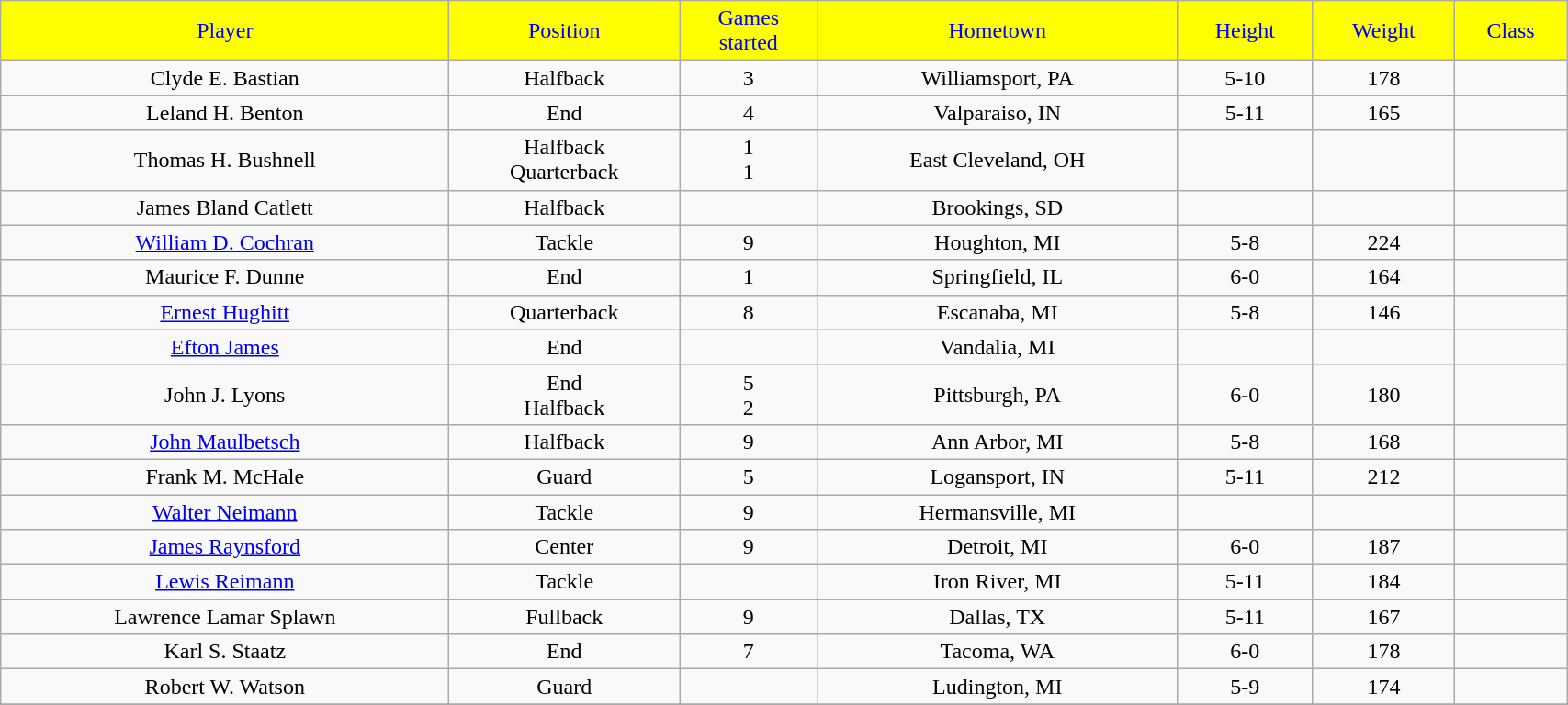<table class="wikitable" width="90%">
<tr align="center"  style="background:yellow;color:blue;">
<td>Player</td>
<td>Position</td>
<td>Games<br>started</td>
<td>Hometown</td>
<td>Height</td>
<td>Weight</td>
<td>Class</td>
</tr>
<tr align="center" bgcolor="">
<td>Clyde E. Bastian</td>
<td>Halfback</td>
<td>3</td>
<td>Williamsport, PA</td>
<td>5-10</td>
<td>178</td>
<td></td>
</tr>
<tr align="center" bgcolor="">
<td>Leland H. Benton</td>
<td>End</td>
<td>4</td>
<td>Valparaiso, IN</td>
<td>5-11</td>
<td>165</td>
<td></td>
</tr>
<tr align="center" bgcolor="">
<td>Thomas H. Bushnell</td>
<td>Halfback<br>Quarterback</td>
<td>1<br>1</td>
<td>East Cleveland, OH</td>
<td></td>
<td></td>
<td></td>
</tr>
<tr align="center" bgcolor="">
<td>James Bland Catlett</td>
<td>Halfback</td>
<td></td>
<td>Brookings, SD</td>
<td></td>
<td></td>
<td></td>
</tr>
<tr align="center" bgcolor="">
<td><a href='#'>William D. Cochran</a></td>
<td>Tackle</td>
<td>9</td>
<td>Houghton, MI</td>
<td>5-8</td>
<td>224</td>
<td></td>
</tr>
<tr align="center" bgcolor="">
<td>Maurice F. Dunne</td>
<td>End</td>
<td>1</td>
<td>Springfield, IL</td>
<td>6-0</td>
<td>164</td>
<td></td>
</tr>
<tr align="center" bgcolor="">
<td><a href='#'>Ernest Hughitt</a></td>
<td>Quarterback</td>
<td>8</td>
<td>Escanaba, MI</td>
<td>5-8</td>
<td>146</td>
<td></td>
</tr>
<tr align="center" bgcolor="">
<td><a href='#'>Efton James</a></td>
<td>End</td>
<td></td>
<td>Vandalia, MI</td>
<td></td>
<td></td>
<td></td>
</tr>
<tr align="center" bgcolor="">
<td>John J. Lyons</td>
<td>End<br>Halfback</td>
<td>5<br>2</td>
<td>Pittsburgh, PA</td>
<td>6-0</td>
<td>180</td>
<td></td>
</tr>
<tr align="center" bgcolor="">
<td><a href='#'>John Maulbetsch</a></td>
<td>Halfback</td>
<td>9</td>
<td>Ann Arbor, MI</td>
<td>5-8</td>
<td>168</td>
<td></td>
</tr>
<tr align="center" bgcolor="">
<td>Frank M. McHale</td>
<td>Guard</td>
<td>5</td>
<td>Logansport, IN</td>
<td>5-11</td>
<td>212</td>
<td></td>
</tr>
<tr align="center" bgcolor="">
<td><a href='#'>Walter Neimann</a></td>
<td>Tackle</td>
<td>9</td>
<td>Hermansville, MI</td>
<td></td>
<td></td>
<td></td>
</tr>
<tr align="center" bgcolor="">
<td><a href='#'>James Raynsford</a></td>
<td>Center</td>
<td>9</td>
<td>Detroit, MI</td>
<td>6-0</td>
<td>187</td>
<td></td>
</tr>
<tr align="center" bgcolor="">
<td><a href='#'>Lewis Reimann</a></td>
<td>Tackle</td>
<td></td>
<td>Iron River, MI</td>
<td>5-11</td>
<td>184</td>
<td></td>
</tr>
<tr align="center" bgcolor="">
<td>Lawrence Lamar Splawn</td>
<td>Fullback</td>
<td>9</td>
<td>Dallas, TX</td>
<td>5-11</td>
<td>167</td>
<td></td>
</tr>
<tr align="center" bgcolor="">
<td>Karl S. Staatz</td>
<td>End</td>
<td>7</td>
<td>Tacoma, WA</td>
<td>6-0</td>
<td>178</td>
<td></td>
</tr>
<tr align="center" bgcolor="">
<td>Robert W. Watson</td>
<td>Guard</td>
<td></td>
<td>Ludington, MI</td>
<td>5-9</td>
<td>174</td>
<td></td>
</tr>
<tr align="center" bgcolor="">
</tr>
</table>
